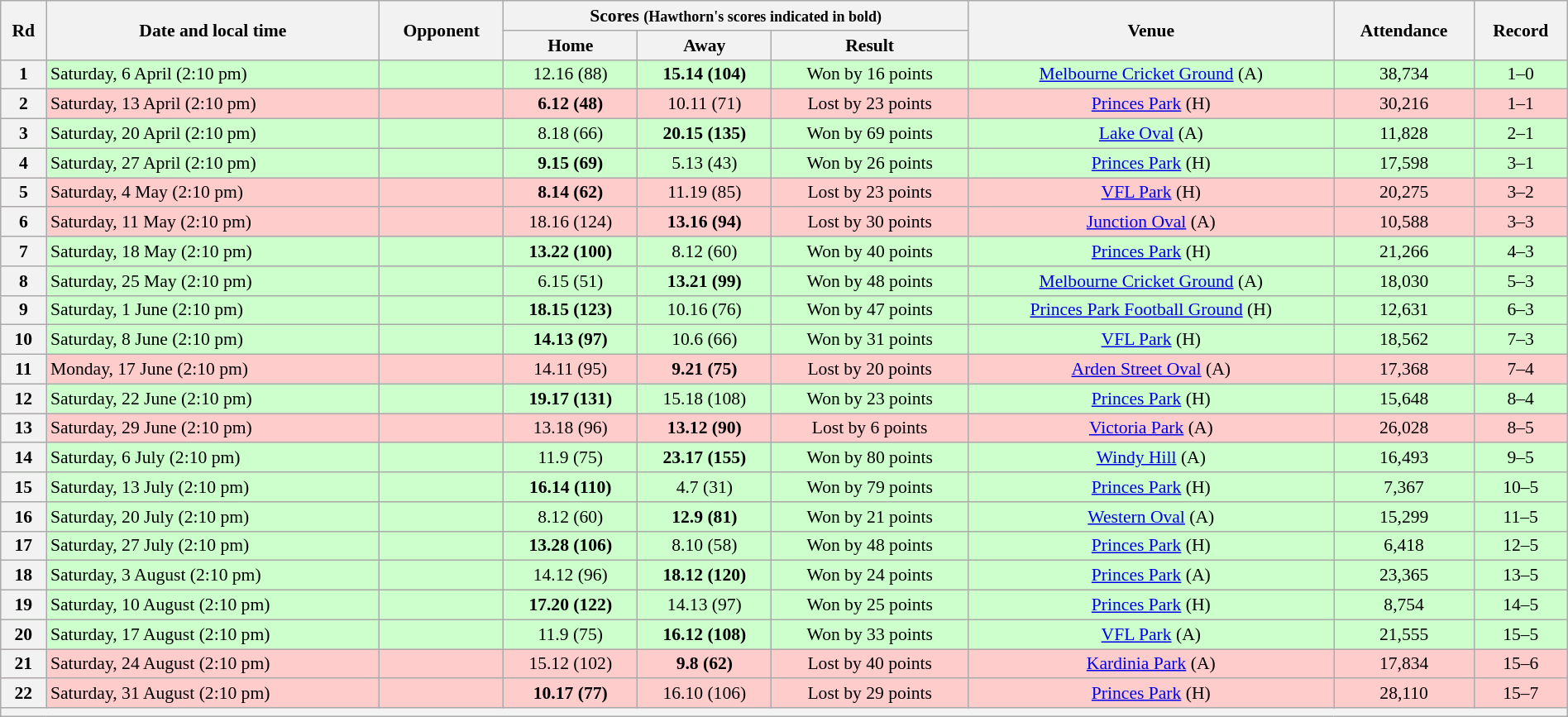<table class="wikitable" style="font-size:90%; text-align:center; width: 100%; margin-left: auto; margin-right: auto">
<tr>
<th rowspan="2">Rd</th>
<th rowspan="2">Date and local time</th>
<th rowspan="2">Opponent</th>
<th colspan="3">Scores <small>(Hawthorn's scores indicated in bold)</small></th>
<th rowspan="2">Venue</th>
<th rowspan="2">Attendance</th>
<th rowspan="2">Record</th>
</tr>
<tr>
<th>Home</th>
<th>Away</th>
<th>Result</th>
</tr>
<tr style="background:#cfc">
<th>1</th>
<td align=left>Saturday, 6 April (2:10 pm)</td>
<td align=left></td>
<td>12.16 (88)</td>
<td><strong>15.14 (104)</strong></td>
<td>Won by 16 points</td>
<td><a href='#'>Melbourne Cricket Ground</a> (A)</td>
<td>38,734</td>
<td>1–0</td>
</tr>
<tr style="background:#fcc;">
<th>2</th>
<td align=left>Saturday, 13 April (2:10 pm)</td>
<td align=left></td>
<td><strong>6.12 (48)</strong></td>
<td>10.11 (71)</td>
<td>Lost by 23 points</td>
<td><a href='#'>Princes Park</a> (H)</td>
<td>30,216</td>
<td>1–1</td>
</tr>
<tr style="background:#cfc">
<th>3</th>
<td align=left>Saturday, 20 April (2:10 pm)</td>
<td align=left></td>
<td>8.18 (66)</td>
<td><strong>20.15 (135)</strong></td>
<td>Won by 69 points</td>
<td><a href='#'>Lake Oval</a> (A)</td>
<td>11,828</td>
<td>2–1</td>
</tr>
<tr style="background:#cfc">
<th>4</th>
<td align=left>Saturday, 27 April (2:10 pm)</td>
<td align=left></td>
<td><strong>9.15 (69)</strong></td>
<td>5.13 (43)</td>
<td>Won by 26 points</td>
<td><a href='#'>Princes Park</a> (H)</td>
<td>17,598</td>
<td>3–1</td>
</tr>
<tr style="background:#fcc;">
<th>5</th>
<td align=left>Saturday, 4 May (2:10 pm)</td>
<td align=left></td>
<td><strong>8.14 (62)</strong></td>
<td>11.19 (85)</td>
<td>Lost by 23 points</td>
<td><a href='#'>VFL Park</a> (H)</td>
<td>20,275</td>
<td>3–2</td>
</tr>
<tr style="background:#fcc;">
<th>6</th>
<td align=left>Saturday, 11 May (2:10 pm)</td>
<td align=left></td>
<td>18.16 (124)</td>
<td><strong>13.16 (94)</strong></td>
<td>Lost by 30 points</td>
<td><a href='#'>Junction Oval</a> (A)</td>
<td>10,588</td>
<td>3–3</td>
</tr>
<tr style="background:#cfc">
<th>7</th>
<td align=left>Saturday, 18 May (2:10 pm)</td>
<td align=left></td>
<td><strong>13.22 (100)</strong></td>
<td>8.12 (60)</td>
<td>Won by 40 points</td>
<td><a href='#'>Princes Park</a> (H)</td>
<td>21,266</td>
<td>4–3</td>
</tr>
<tr style="background:#cfc">
<th>8</th>
<td align=left>Saturday, 25 May (2:10 pm)</td>
<td align=left></td>
<td>6.15 (51)</td>
<td><strong>13.21 (99)</strong></td>
<td>Won by 48 points</td>
<td><a href='#'>Melbourne Cricket Ground</a> (A)</td>
<td>18,030</td>
<td>5–3</td>
</tr>
<tr style="background:#cfc">
<th>9</th>
<td align=left>Saturday, 1 June (2:10 pm)</td>
<td align=left></td>
<td><strong>18.15 (123)</strong></td>
<td>10.16 (76)</td>
<td>Won by 47 points</td>
<td><a href='#'>Princes Park Football Ground</a> (H)</td>
<td>12,631</td>
<td>6–3</td>
</tr>
<tr style="background:#cfc">
<th>10</th>
<td align=left>Saturday, 8 June (2:10 pm)</td>
<td align=left></td>
<td><strong>14.13 (97)</strong></td>
<td>10.6 (66)</td>
<td>Won by 31 points</td>
<td><a href='#'>VFL Park</a> (H)</td>
<td>18,562</td>
<td>7–3</td>
</tr>
<tr style="background:#fcc;">
<th>11</th>
<td align=left>Monday, 17 June (2:10 pm)</td>
<td align=left></td>
<td>14.11 (95)</td>
<td><strong>9.21 (75)</strong></td>
<td>Lost by 20 points</td>
<td><a href='#'>Arden Street Oval</a> (A)</td>
<td>17,368</td>
<td>7–4</td>
</tr>
<tr style="background:#cfc">
<th>12</th>
<td align=left>Saturday, 22 June (2:10 pm)</td>
<td align=left></td>
<td><strong>19.17 (131)</strong></td>
<td>15.18 (108)</td>
<td>Won by 23 points</td>
<td><a href='#'>Princes Park</a> (H)</td>
<td>15,648</td>
<td>8–4</td>
</tr>
<tr style="background:#fcc;">
<th>13</th>
<td align=left>Saturday, 29 June (2:10 pm)</td>
<td align=left></td>
<td>13.18 (96)</td>
<td><strong>13.12 (90)</strong></td>
<td>Lost by 6 points</td>
<td><a href='#'>Victoria Park</a> (A)</td>
<td>26,028</td>
<td>8–5</td>
</tr>
<tr style="background:#cfc">
<th>14</th>
<td align=left>Saturday, 6 July (2:10 pm)</td>
<td align=left></td>
<td>11.9 (75)</td>
<td><strong>23.17 (155)</strong></td>
<td>Won by 80 points</td>
<td><a href='#'>Windy Hill</a> (A)</td>
<td>16,493</td>
<td>9–5</td>
</tr>
<tr style="background:#cfc">
<th>15</th>
<td align=left>Saturday, 13 July (2:10 pm)</td>
<td align=left></td>
<td><strong>16.14 (110)</strong></td>
<td>4.7 (31)</td>
<td>Won by 79 points</td>
<td><a href='#'>Princes Park</a> (H)</td>
<td>7,367</td>
<td>10–5</td>
</tr>
<tr style="background:#cfc">
<th>16</th>
<td align=left>Saturday, 20 July (2:10 pm)</td>
<td align=left></td>
<td>8.12 (60)</td>
<td><strong>12.9 (81)</strong></td>
<td>Won by 21 points</td>
<td><a href='#'>Western Oval</a> (A)</td>
<td>15,299</td>
<td>11–5</td>
</tr>
<tr style="background:#cfc">
<th>17</th>
<td align=left>Saturday, 27 July (2:10 pm)</td>
<td align=left></td>
<td><strong>13.28 (106)</strong></td>
<td>8.10 (58)</td>
<td>Won by 48 points</td>
<td><a href='#'>Princes Park</a> (H)</td>
<td>6,418</td>
<td>12–5</td>
</tr>
<tr style="background:#cfc">
<th>18</th>
<td align=left>Saturday, 3 August (2:10 pm)</td>
<td align=left></td>
<td>14.12 (96)</td>
<td><strong>18.12 (120)</strong></td>
<td>Won by 24 points</td>
<td><a href='#'>Princes Park</a> (A)</td>
<td>23,365</td>
<td>13–5</td>
</tr>
<tr style="background:#cfc">
<th>19</th>
<td align=left>Saturday, 10 August (2:10 pm)</td>
<td align=left></td>
<td><strong>17.20 (122)</strong></td>
<td>14.13 (97)</td>
<td>Won by 25 points</td>
<td><a href='#'>Princes Park</a> (H)</td>
<td>8,754</td>
<td>14–5</td>
</tr>
<tr style="background:#cfc">
<th>20</th>
<td align=left>Saturday, 17 August (2:10 pm)</td>
<td align=left></td>
<td>11.9 (75)</td>
<td><strong>16.12 (108)</strong></td>
<td>Won by 33 points</td>
<td><a href='#'>VFL Park</a> (A)</td>
<td>21,555</td>
<td>15–5</td>
</tr>
<tr style="background:#fcc;">
<th>21</th>
<td align=left>Saturday, 24 August (2:10 pm)</td>
<td align=left></td>
<td>15.12 (102)</td>
<td><strong>9.8 (62)</strong></td>
<td>Lost by 40 points</td>
<td><a href='#'>Kardinia Park</a> (A)</td>
<td>17,834</td>
<td>15–6</td>
</tr>
<tr style="background:#fcc;">
<th>22</th>
<td align=left>Saturday, 31 August (2:10 pm)</td>
<td align=left></td>
<td><strong>10.17 (77)</strong></td>
<td>16.10 (106)</td>
<td>Lost by 29 points</td>
<td><a href='#'>Princes Park</a> (H)</td>
<td>28,110</td>
<td>15–7</td>
</tr>
<tr>
<th colspan=9></th>
</tr>
</table>
